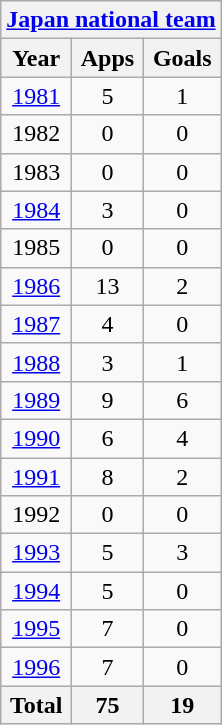<table class="wikitable" style="text-align:center">
<tr>
<th colspan=3><a href='#'>Japan national team</a></th>
</tr>
<tr>
<th>Year</th>
<th>Apps</th>
<th>Goals</th>
</tr>
<tr>
<td><a href='#'>1981</a></td>
<td>5</td>
<td>1</td>
</tr>
<tr>
<td>1982</td>
<td>0</td>
<td>0</td>
</tr>
<tr>
<td>1983</td>
<td>0</td>
<td>0</td>
</tr>
<tr>
<td><a href='#'>1984</a></td>
<td>3</td>
<td>0</td>
</tr>
<tr>
<td>1985</td>
<td>0</td>
<td>0</td>
</tr>
<tr>
<td><a href='#'>1986</a></td>
<td>13</td>
<td>2</td>
</tr>
<tr>
<td><a href='#'>1987</a></td>
<td>4</td>
<td>0</td>
</tr>
<tr>
<td><a href='#'>1988</a></td>
<td>3</td>
<td>1</td>
</tr>
<tr>
<td><a href='#'>1989</a></td>
<td>9</td>
<td>6</td>
</tr>
<tr>
<td><a href='#'>1990</a></td>
<td>6</td>
<td>4</td>
</tr>
<tr>
<td><a href='#'>1991</a></td>
<td>8</td>
<td>2</td>
</tr>
<tr>
<td>1992</td>
<td>0</td>
<td>0</td>
</tr>
<tr>
<td><a href='#'>1993</a></td>
<td>5</td>
<td>3</td>
</tr>
<tr>
<td><a href='#'>1994</a></td>
<td>5</td>
<td>0</td>
</tr>
<tr>
<td><a href='#'>1995</a></td>
<td>7</td>
<td>0</td>
</tr>
<tr>
<td><a href='#'>1996</a></td>
<td>7</td>
<td>0</td>
</tr>
<tr>
<th>Total</th>
<th>75</th>
<th>19</th>
</tr>
</table>
